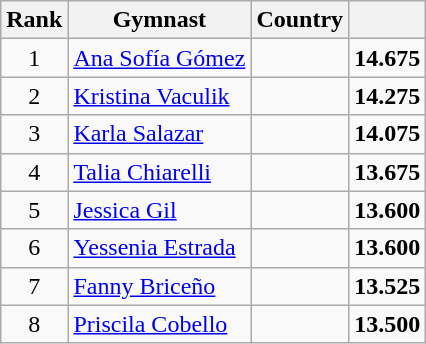<table class="wikitable sortable" style="text-align:center">
<tr>
<th>Rank</th>
<th>Gymnast</th>
<th>Country</th>
<th></th>
</tr>
<tr>
<td>1</td>
<td align="left"><a href='#'>Ana Sofía Gómez</a></td>
<td align="left"></td>
<td><strong>14.675</strong></td>
</tr>
<tr>
<td>2</td>
<td align="left"><a href='#'>Kristina Vaculik</a></td>
<td align="left"></td>
<td><strong>14.275</strong></td>
</tr>
<tr>
<td>3</td>
<td align="left"><a href='#'>Karla Salazar</a></td>
<td align="left"></td>
<td><strong>14.075</strong></td>
</tr>
<tr>
<td>4</td>
<td align="left"><a href='#'>Talia Chiarelli</a></td>
<td align="left"></td>
<td><strong>13.675</strong></td>
</tr>
<tr>
<td>5</td>
<td align="left"><a href='#'>Jessica Gil</a></td>
<td align="left"></td>
<td><strong>13.600</strong></td>
</tr>
<tr>
<td>6</td>
<td align="left"><a href='#'>Yessenia Estrada</a></td>
<td align="left"></td>
<td><strong>13.600</strong></td>
</tr>
<tr>
<td>7</td>
<td align="left"><a href='#'>Fanny Briceño</a></td>
<td align="left"></td>
<td><strong>13.525</strong></td>
</tr>
<tr>
<td>8</td>
<td align="left"><a href='#'>Priscila Cobello</a></td>
<td align="left"></td>
<td><strong>13.500</strong></td>
</tr>
</table>
